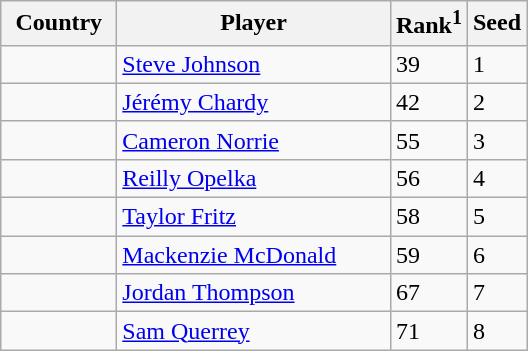<table class="sortable wikitable">
<tr>
<th width="70">Country</th>
<th width="175">Player</th>
<th>Rank<sup>1</sup></th>
<th>Seed</th>
</tr>
<tr>
<td></td>
<td><a href='#'>Steve Johnson</a></td>
<td>39</td>
<td>1</td>
</tr>
<tr>
<td></td>
<td><a href='#'>Jérémy Chardy</a></td>
<td>42</td>
<td>2</td>
</tr>
<tr>
<td></td>
<td><a href='#'>Cameron Norrie</a></td>
<td>55</td>
<td>3</td>
</tr>
<tr>
<td></td>
<td><a href='#'>Reilly Opelka</a></td>
<td>56</td>
<td>4</td>
</tr>
<tr>
<td></td>
<td><a href='#'>Taylor Fritz</a></td>
<td>58</td>
<td>5</td>
</tr>
<tr>
<td></td>
<td><a href='#'>Mackenzie McDonald</a></td>
<td>59</td>
<td>6</td>
</tr>
<tr>
<td></td>
<td><a href='#'>Jordan Thompson</a></td>
<td>67</td>
<td>7</td>
</tr>
<tr>
<td></td>
<td><a href='#'>Sam Querrey</a></td>
<td>71</td>
<td>8</td>
</tr>
</table>
